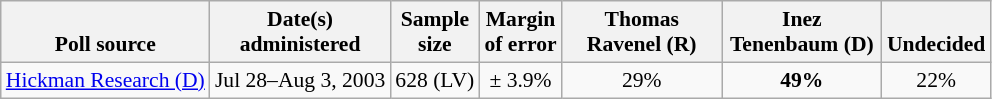<table class="wikitable" style="font-size:90%;text-align:center;">
<tr style="vertical-align:bottom">
<th>Poll source</th>
<th>Date(s)<br>administered</th>
<th>Sample<br>size</th>
<th>Margin<br>of error</th>
<th style="width:100px;">Thomas<br>Ravenel (R)</th>
<th style="width:100px;">Inez<br>Tenenbaum (D)</th>
<th>Undecided</th>
</tr>
<tr>
<td style="text-align:left;"><a href='#'>Hickman Research (D)</a></td>
<td>Jul 28–Aug 3, 2003</td>
<td>628 (LV)</td>
<td>± 3.9%</td>
<td>29%</td>
<td><strong>49%</strong></td>
<td>22%</td>
</tr>
</table>
